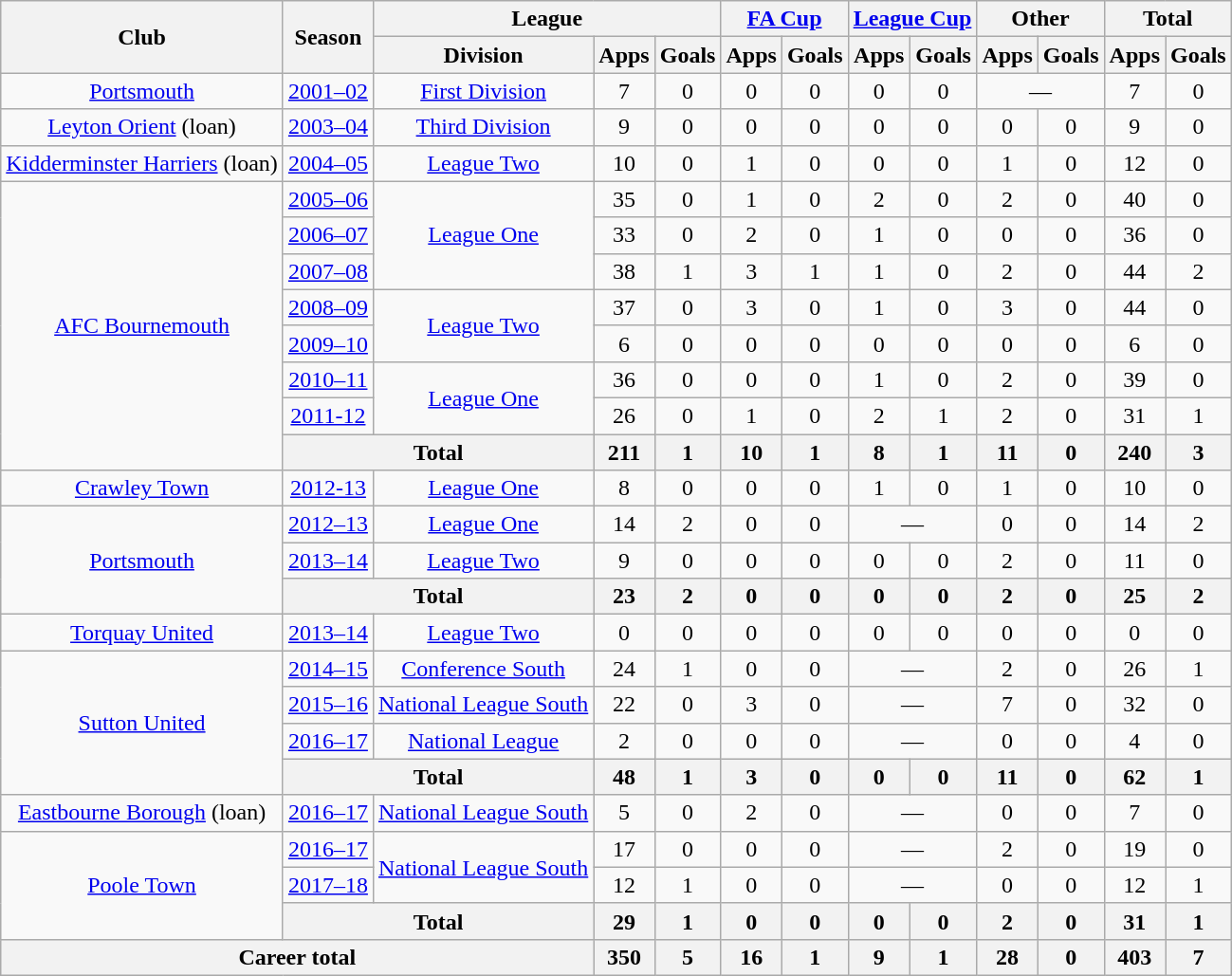<table class="wikitable" style="text-align:center">
<tr>
<th rowspan="2">Club</th>
<th rowspan="2">Season</th>
<th colspan="3">League</th>
<th colspan="2"><a href='#'>FA Cup</a></th>
<th colspan="2"><a href='#'>League Cup</a></th>
<th colspan="2">Other</th>
<th colspan="2">Total</th>
</tr>
<tr>
<th>Division</th>
<th>Apps</th>
<th>Goals</th>
<th>Apps</th>
<th>Goals</th>
<th>Apps</th>
<th>Goals</th>
<th>Apps</th>
<th>Goals</th>
<th>Apps</th>
<th>Goals</th>
</tr>
<tr>
<td><a href='#'>Portsmouth</a></td>
<td><a href='#'>2001–02</a></td>
<td><a href='#'>First Division</a></td>
<td>7</td>
<td>0</td>
<td>0</td>
<td>0</td>
<td>0</td>
<td>0</td>
<td colspan="2">—</td>
<td>7</td>
<td>0</td>
</tr>
<tr>
<td><a href='#'>Leyton Orient</a> (loan)</td>
<td><a href='#'>2003–04</a></td>
<td><a href='#'>Third Division</a></td>
<td>9</td>
<td>0</td>
<td>0</td>
<td>0</td>
<td>0</td>
<td>0</td>
<td>0</td>
<td>0</td>
<td>9</td>
<td>0</td>
</tr>
<tr>
<td><a href='#'>Kidderminster Harriers</a> (loan)</td>
<td><a href='#'>2004–05</a></td>
<td><a href='#'>League Two</a></td>
<td>10</td>
<td>0</td>
<td>1</td>
<td>0</td>
<td>0</td>
<td>0</td>
<td>1</td>
<td>0</td>
<td>12</td>
<td>0</td>
</tr>
<tr>
<td rowspan="8"><a href='#'>AFC Bournemouth</a></td>
<td><a href='#'>2005–06</a></td>
<td rowspan="3"><a href='#'>League One</a></td>
<td>35</td>
<td>0</td>
<td>1</td>
<td>0</td>
<td>2</td>
<td>0</td>
<td>2</td>
<td>0</td>
<td>40</td>
<td>0</td>
</tr>
<tr>
<td><a href='#'>2006–07</a></td>
<td>33</td>
<td>0</td>
<td>2</td>
<td>0</td>
<td>1</td>
<td>0</td>
<td>0</td>
<td>0</td>
<td>36</td>
<td>0</td>
</tr>
<tr>
<td><a href='#'>2007–08</a></td>
<td>38</td>
<td>1</td>
<td>3</td>
<td>1</td>
<td>1</td>
<td>0</td>
<td>2</td>
<td>0</td>
<td>44</td>
<td>2</td>
</tr>
<tr>
<td><a href='#'>2008–09</a></td>
<td rowspan="2"><a href='#'>League Two</a></td>
<td>37</td>
<td>0</td>
<td>3</td>
<td>0</td>
<td>1</td>
<td>0</td>
<td>3</td>
<td>0</td>
<td>44</td>
<td>0</td>
</tr>
<tr>
<td><a href='#'>2009–10</a></td>
<td>6</td>
<td>0</td>
<td>0</td>
<td>0</td>
<td>0</td>
<td>0</td>
<td>0</td>
<td>0</td>
<td>6</td>
<td>0</td>
</tr>
<tr>
<td><a href='#'>2010–11</a></td>
<td rowspan="2"><a href='#'>League One</a></td>
<td>36</td>
<td>0</td>
<td>0</td>
<td>0</td>
<td>1</td>
<td>0</td>
<td>2</td>
<td>0</td>
<td>39</td>
<td>0</td>
</tr>
<tr>
<td><a href='#'>2011-12</a></td>
<td>26</td>
<td>0</td>
<td>1</td>
<td>0</td>
<td>2</td>
<td>1</td>
<td>2</td>
<td>0</td>
<td>31</td>
<td>1</td>
</tr>
<tr>
<th colspan="2">Total</th>
<th>211</th>
<th>1</th>
<th>10</th>
<th>1</th>
<th>8</th>
<th>1</th>
<th>11</th>
<th>0</th>
<th>240</th>
<th>3</th>
</tr>
<tr>
<td><a href='#'>Crawley Town</a></td>
<td><a href='#'>2012-13</a></td>
<td><a href='#'>League One</a></td>
<td>8</td>
<td>0</td>
<td>0</td>
<td>0</td>
<td>1</td>
<td>0</td>
<td>1</td>
<td>0</td>
<td>10</td>
<td>0</td>
</tr>
<tr>
<td rowspan="3"><a href='#'>Portsmouth</a></td>
<td><a href='#'>2012–13</a></td>
<td><a href='#'>League One</a></td>
<td>14</td>
<td>2</td>
<td>0</td>
<td>0</td>
<td colspan="2">—</td>
<td>0</td>
<td>0</td>
<td>14</td>
<td>2</td>
</tr>
<tr>
<td><a href='#'>2013–14</a></td>
<td><a href='#'>League Two</a></td>
<td>9</td>
<td>0</td>
<td>0</td>
<td>0</td>
<td>0</td>
<td>0</td>
<td>2</td>
<td>0</td>
<td>11</td>
<td>0</td>
</tr>
<tr>
<th colspan="2">Total</th>
<th>23</th>
<th>2</th>
<th>0</th>
<th>0</th>
<th>0</th>
<th>0</th>
<th>2</th>
<th>0</th>
<th>25</th>
<th>2</th>
</tr>
<tr>
<td><a href='#'>Torquay United</a></td>
<td><a href='#'>2013–14</a></td>
<td><a href='#'>League Two</a></td>
<td>0</td>
<td>0</td>
<td>0</td>
<td>0</td>
<td>0</td>
<td>0</td>
<td>0</td>
<td>0</td>
<td>0</td>
<td>0</td>
</tr>
<tr>
<td rowspan="4"><a href='#'>Sutton United</a></td>
<td><a href='#'>2014–15</a></td>
<td><a href='#'>Conference South</a></td>
<td>24</td>
<td>1</td>
<td>0</td>
<td>0</td>
<td colspan="2">—</td>
<td>2</td>
<td>0</td>
<td>26</td>
<td>1</td>
</tr>
<tr>
<td><a href='#'>2015–16</a></td>
<td><a href='#'>National League South</a></td>
<td>22</td>
<td>0</td>
<td>3</td>
<td>0</td>
<td colspan="2">—</td>
<td>7</td>
<td>0</td>
<td>32</td>
<td>0</td>
</tr>
<tr>
<td><a href='#'>2016–17</a></td>
<td><a href='#'>National League</a></td>
<td>2</td>
<td>0</td>
<td>0</td>
<td>0</td>
<td colspan="2">—</td>
<td>0</td>
<td>0</td>
<td>4</td>
<td>0</td>
</tr>
<tr>
<th colspan="2">Total</th>
<th>48</th>
<th>1</th>
<th>3</th>
<th>0</th>
<th>0</th>
<th>0</th>
<th>11</th>
<th>0</th>
<th>62</th>
<th>1</th>
</tr>
<tr>
<td><a href='#'>Eastbourne Borough</a>  (loan)</td>
<td><a href='#'>2016–17</a></td>
<td><a href='#'>National League South</a></td>
<td>5</td>
<td>0</td>
<td>2</td>
<td>0</td>
<td colspan="2">—</td>
<td>0</td>
<td>0</td>
<td>7</td>
<td>0</td>
</tr>
<tr>
<td rowspan="3"><a href='#'>Poole Town</a></td>
<td><a href='#'>2016–17</a></td>
<td rowspan="2"><a href='#'>National League South</a></td>
<td>17</td>
<td>0</td>
<td>0</td>
<td>0</td>
<td colspan="2">—</td>
<td>2</td>
<td>0</td>
<td>19</td>
<td>0</td>
</tr>
<tr>
<td><a href='#'>2017–18</a></td>
<td>12</td>
<td>1</td>
<td>0</td>
<td>0</td>
<td colspan="2">—</td>
<td>0</td>
<td>0</td>
<td>12</td>
<td>1</td>
</tr>
<tr>
<th colspan="2">Total</th>
<th>29</th>
<th>1</th>
<th>0</th>
<th>0</th>
<th>0</th>
<th>0</th>
<th>2</th>
<th>0</th>
<th>31</th>
<th>1</th>
</tr>
<tr>
<th colspan="3">Career total</th>
<th>350</th>
<th>5</th>
<th>16</th>
<th>1</th>
<th>9</th>
<th>1</th>
<th>28</th>
<th>0</th>
<th>403</th>
<th>7</th>
</tr>
</table>
